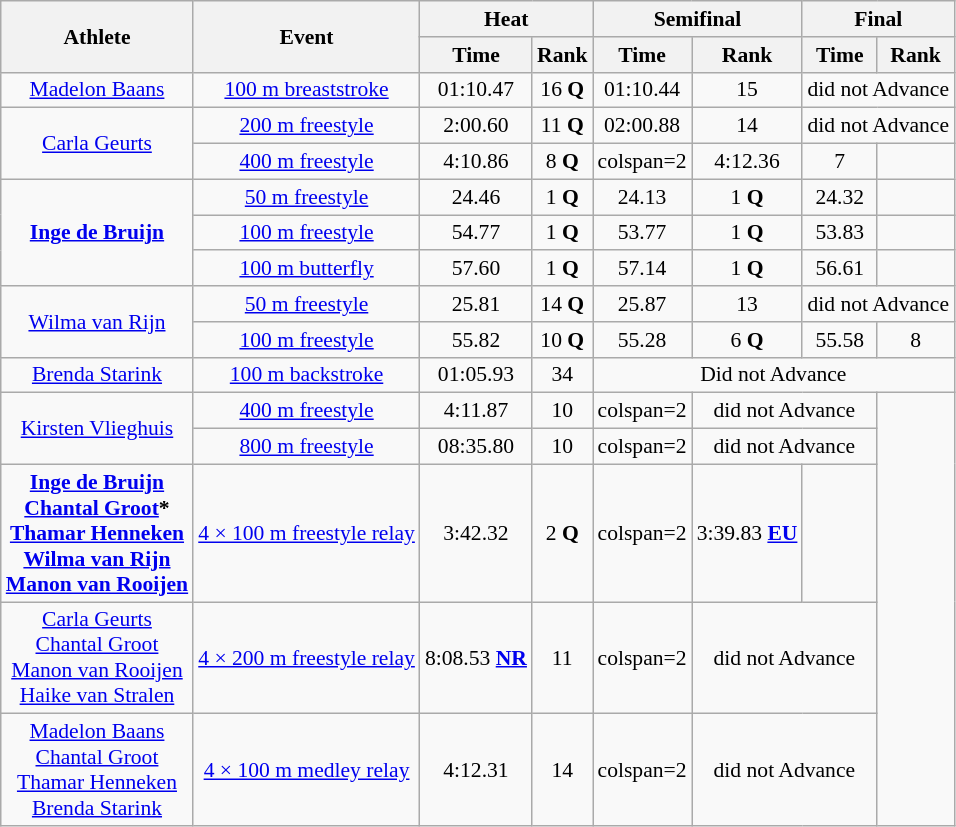<table class=wikitable style="font-size:90%">
<tr>
<th rowspan=2>Athlete</th>
<th rowspan=2>Event</th>
<th colspan=2>Heat</th>
<th colspan=2>Semifinal</th>
<th colspan=2>Final</th>
</tr>
<tr>
<th>Time</th>
<th>Rank</th>
<th>Time</th>
<th>Rank</th>
<th>Time</th>
<th>Rank</th>
</tr>
<tr align=center>
<td><a href='#'>Madelon Baans</a></td>
<td><a href='#'>100 m breaststroke</a></td>
<td>01:10.47</td>
<td>16 <strong>Q</strong></td>
<td>01:10.44</td>
<td>15</td>
<td colspan=2>did not Advance</td>
</tr>
<tr align=center>
<td rowspan=2><a href='#'>Carla Geurts</a></td>
<td><a href='#'>200 m freestyle</a></td>
<td>2:00.60</td>
<td>11 <strong>Q</strong></td>
<td>02:00.88</td>
<td>14</td>
<td colspan=2>did not Advance</td>
</tr>
<tr align=center>
<td><a href='#'>400 m freestyle</a></td>
<td>4:10.86</td>
<td>8 <strong>Q</strong></td>
<td>colspan=2 </td>
<td>4:12.36</td>
<td>7</td>
</tr>
<tr align=center>
<td rowspan=3><strong><a href='#'>Inge de Bruijn</a></strong></td>
<td><a href='#'>50 m freestyle</a></td>
<td>24.46</td>
<td>1 <strong>Q</strong></td>
<td>24.13 </td>
<td>1 <strong>Q</strong></td>
<td>24.32</td>
<td></td>
</tr>
<tr align=center>
<td><a href='#'>100 m freestyle</a></td>
<td>54.77</td>
<td>1 <strong>Q</strong></td>
<td>53.77 </td>
<td>1 <strong>Q</strong></td>
<td>53.83</td>
<td></td>
</tr>
<tr align=center>
<td><a href='#'>100 m butterfly</a></td>
<td>57.60</td>
<td>1 <strong>Q</strong></td>
<td>57.14 </td>
<td>1 <strong>Q</strong></td>
<td>56.61 </td>
<td></td>
</tr>
<tr align=center>
<td rowspan=2><a href='#'>Wilma van Rijn</a></td>
<td><a href='#'>50 m freestyle</a></td>
<td>25.81</td>
<td>14 <strong>Q</strong></td>
<td>25.87</td>
<td>13</td>
<td colspan=2>did not Advance</td>
</tr>
<tr align=center>
<td><a href='#'>100 m freestyle</a></td>
<td>55.82</td>
<td>10 <strong>Q</strong></td>
<td>55.28</td>
<td>6 <strong>Q</strong></td>
<td>55.58</td>
<td>8</td>
</tr>
<tr align=center>
<td><a href='#'>Brenda Starink</a></td>
<td><a href='#'>100 m backstroke</a></td>
<td>01:05.93</td>
<td>34</td>
<td colspan=4>Did not Advance</td>
</tr>
<tr align=center>
<td rowspan=2><a href='#'>Kirsten Vlieghuis</a></td>
<td><a href='#'>400 m freestyle</a></td>
<td>4:11.87</td>
<td>10</td>
<td>colspan=2 </td>
<td colspan=2>did not Advance</td>
</tr>
<tr align=center>
<td><a href='#'>800 m freestyle</a></td>
<td>08:35.80</td>
<td>10</td>
<td>colspan=2 </td>
<td colspan=2>did not Advance</td>
</tr>
<tr align=center>
<td><strong><a href='#'>Inge de Bruijn</a><br><a href='#'>Chantal Groot</a>*<br><a href='#'>Thamar Henneken</a><br><a href='#'>Wilma van Rijn</a><br><a href='#'>Manon van Rooijen</a></strong></td>
<td><a href='#'>4 × 100 m freestyle relay</a></td>
<td>3:42.32</td>
<td>2 <strong>Q</strong></td>
<td>colspan=2 </td>
<td>3:39.83 <strong><a href='#'>EU</a></strong></td>
<td></td>
</tr>
<tr align=center>
<td><a href='#'>Carla Geurts</a><br><a href='#'>Chantal Groot</a><br><a href='#'>Manon van Rooijen</a><br><a href='#'>Haike van Stralen</a></td>
<td><a href='#'>4 × 200 m freestyle relay</a></td>
<td>8:08.53 <strong><a href='#'>NR</a></strong></td>
<td>11</td>
<td>colspan=2 </td>
<td colspan=2>did not Advance</td>
</tr>
<tr align=center>
<td><a href='#'>Madelon Baans</a><br><a href='#'>Chantal Groot</a><br><a href='#'>Thamar Henneken</a><br><a href='#'>Brenda Starink</a></td>
<td><a href='#'>4 × 100 m medley relay</a></td>
<td>4:12.31</td>
<td>14</td>
<td>colspan=2 </td>
<td colspan=2>did not Advance</td>
</tr>
</table>
